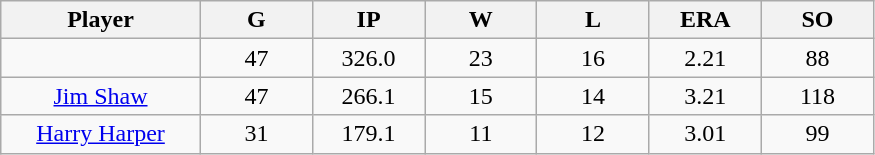<table class="wikitable sortable">
<tr>
<th bgcolor="#DDDDFF" width="16%">Player</th>
<th bgcolor="#DDDDFF" width="9%">G</th>
<th bgcolor="#DDDDFF" width="9%">IP</th>
<th bgcolor="#DDDDFF" width="9%">W</th>
<th bgcolor="#DDDDFF" width="9%">L</th>
<th bgcolor="#DDDDFF" width="9%">ERA</th>
<th bgcolor="#DDDDFF" width="9%">SO</th>
</tr>
<tr align="center">
<td></td>
<td>47</td>
<td>326.0</td>
<td>23</td>
<td>16</td>
<td>2.21</td>
<td>88</td>
</tr>
<tr align="center">
<td><a href='#'>Jim Shaw</a></td>
<td>47</td>
<td>266.1</td>
<td>15</td>
<td>14</td>
<td>3.21</td>
<td>118</td>
</tr>
<tr align="center">
<td><a href='#'>Harry Harper</a></td>
<td>31</td>
<td>179.1</td>
<td>11</td>
<td>12</td>
<td>3.01</td>
<td>99</td>
</tr>
</table>
